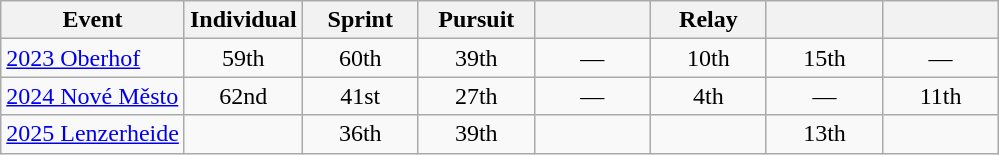<table class="wikitable" style="text-align: center;">
<tr ">
<th>Event</th>
<th style="width:70px;">Individual</th>
<th style="width:70px;">Sprint</th>
<th style="width:70px;">Pursuit</th>
<th style="width:70px;"></th>
<th style="width:70px;">Relay</th>
<th style="width:70px;"></th>
<th style="width:70px;"></th>
</tr>
<tr>
<td align=left> <a href='#'>2023 Oberhof</a></td>
<td>59th</td>
<td>60th</td>
<td>39th</td>
<td>—</td>
<td>10th</td>
<td>15th</td>
<td>—</td>
</tr>
<tr>
<td align=left> <a href='#'>2024 Nové Město</a></td>
<td>62nd</td>
<td>41st</td>
<td>27th</td>
<td>—</td>
<td>4th</td>
<td>—</td>
<td>11th</td>
</tr>
<tr>
<td align=left> <a href='#'>2025 Lenzerheide</a></td>
<td></td>
<td>36th</td>
<td>39th</td>
<td></td>
<td></td>
<td>13th</td>
<td></td>
</tr>
</table>
